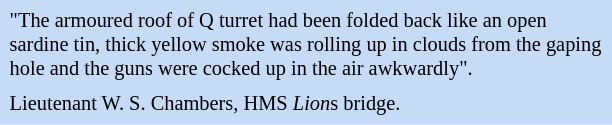<table class="toccolours" style="float: right; margin-left: 2em; margin-right: 1em; font-size: 85%; background:#c6dbf7; color:black; width:30em; max-width: 40%;" cellspacing="5">
<tr>
<td style="text-align: left;">"The armoured roof of Q turret had been folded back like an open sardine tin, thick yellow smoke was rolling up in clouds from the gaping hole and the guns were cocked up in the air awkwardly".</td>
</tr>
<tr>
<td style="text-align: left;">Lieutenant W. S. Chambers, HMS <em>Lion</em>s bridge.</td>
</tr>
</table>
